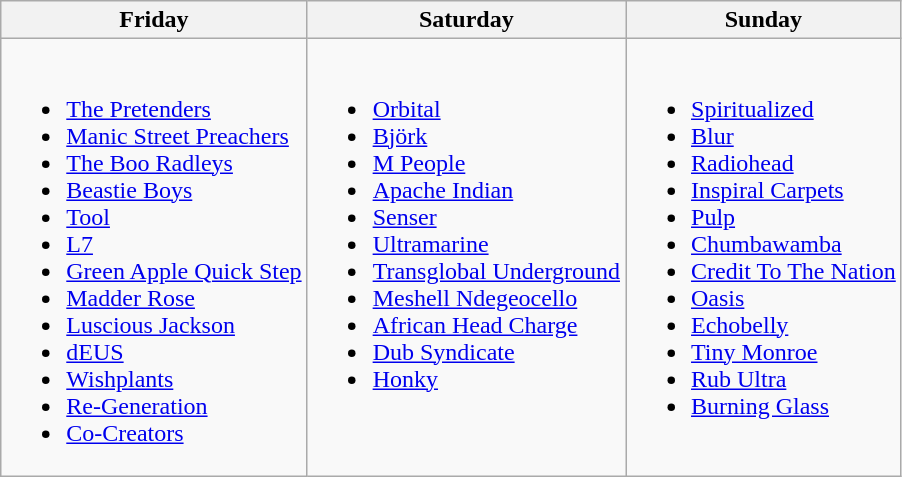<table class="wikitable">
<tr>
<th>Friday</th>
<th>Saturday</th>
<th>Sunday</th>
</tr>
<tr valign="top">
<td><br><ul><li><a href='#'>The Pretenders</a></li><li><a href='#'>Manic Street Preachers</a></li><li><a href='#'>The Boo Radleys</a></li><li><a href='#'>Beastie Boys</a></li><li><a href='#'>Tool</a></li><li><a href='#'>L7</a></li><li><a href='#'>Green Apple Quick Step</a></li><li><a href='#'>Madder Rose</a></li><li><a href='#'>Luscious Jackson</a></li><li><a href='#'>dEUS</a></li><li><a href='#'>Wishplants</a></li><li><a href='#'>Re-Generation</a></li><li><a href='#'>Co-Creators</a></li></ul></td>
<td><br><ul><li><a href='#'>Orbital</a></li><li><a href='#'>Björk</a></li><li><a href='#'>M People</a></li><li><a href='#'>Apache Indian</a></li><li><a href='#'>Senser</a></li><li><a href='#'>Ultramarine</a></li><li><a href='#'>Transglobal Underground</a></li><li><a href='#'>Meshell Ndegeocello</a></li><li><a href='#'>African Head Charge</a></li><li><a href='#'>Dub Syndicate</a></li><li><a href='#'>Honky</a></li></ul></td>
<td><br><ul><li><a href='#'>Spiritualized</a></li><li><a href='#'>Blur</a></li><li><a href='#'>Radiohead</a></li><li><a href='#'>Inspiral Carpets</a></li><li><a href='#'>Pulp</a></li><li><a href='#'>Chumbawamba</a></li><li><a href='#'>Credit To The Nation</a></li><li><a href='#'>Oasis</a></li><li><a href='#'>Echobelly</a></li><li><a href='#'>Tiny Monroe</a></li><li><a href='#'>Rub Ultra</a></li><li><a href='#'>Burning Glass</a></li></ul></td>
</tr>
</table>
